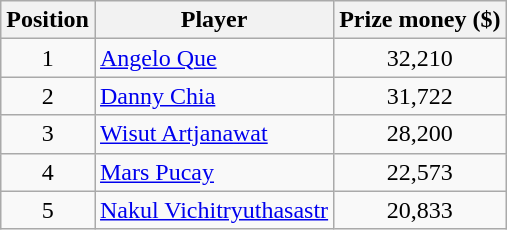<table class="wikitable">
<tr>
<th>Position</th>
<th>Player</th>
<th>Prize money ($)</th>
</tr>
<tr>
<td align=center>1</td>
<td> <a href='#'>Angelo Que</a></td>
<td align=center>32,210</td>
</tr>
<tr>
<td align=center>2</td>
<td> <a href='#'>Danny Chia</a></td>
<td align=center>31,722</td>
</tr>
<tr>
<td align=center>3</td>
<td> <a href='#'>Wisut Artjanawat</a></td>
<td align=center>28,200</td>
</tr>
<tr>
<td align=center>4</td>
<td> <a href='#'>Mars Pucay</a></td>
<td align=center>22,573</td>
</tr>
<tr>
<td align=center>5</td>
<td> <a href='#'>Nakul Vichitryuthasastr</a></td>
<td align=center>20,833</td>
</tr>
</table>
